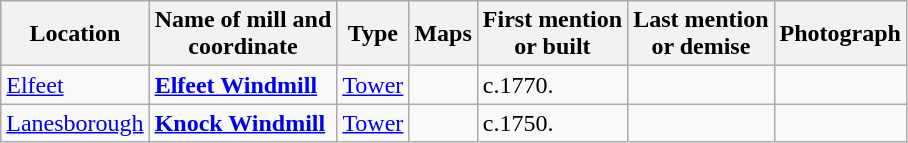<table class="wikitable">
<tr>
<th>Location</th>
<th>Name of mill and<br>coordinate</th>
<th>Type</th>
<th>Maps</th>
<th>First mention<br>or built</th>
<th>Last mention<br> or demise</th>
<th>Photograph</th>
</tr>
<tr>
<td><a href='#'>Elfeet</a></td>
<td><strong><a href='#'>Elfeet Windmill</a></strong></td>
<td><a href='#'>Tower</a></td>
<td></td>
<td>c.1770.</td>
<td></td>
<td></td>
</tr>
<tr>
<td><a href='#'>Lanesborough</a></td>
<td><strong><a href='#'>Knock Windmill</a></strong></td>
<td><a href='#'>Tower</a></td>
<td></td>
<td>c.1750.</td>
<td></td>
<td></td>
</tr>
</table>
